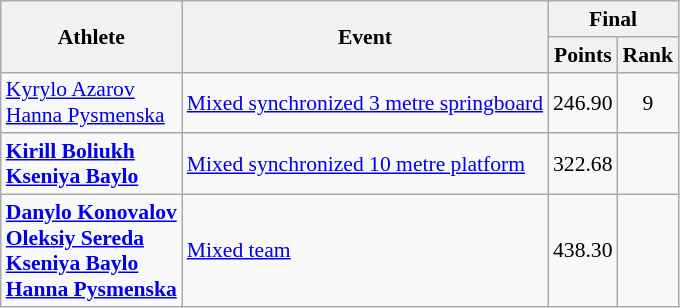<table class="wikitable" style="text-align: center; font-size:90%">
<tr>
<th rowspan="2">Athlete</th>
<th rowspan="2">Event</th>
<th colspan="2">Final</th>
</tr>
<tr>
<th>Points</th>
<th>Rank</th>
</tr>
<tr>
<td align="left"><a href='#'>Kyrylo Azarov</a><br><a href='#'>Hanna Pysmenska</a></td>
<td align="left"><a href='#'>Mixed synchronized 3 metre springboard</a></td>
<td>246.90</td>
<td>9</td>
</tr>
<tr>
<td align="left"><strong><a href='#'>Kirill Boliukh</a><br><a href='#'>Kseniya Baylo</a></strong></td>
<td align="left"><a href='#'>Mixed synchronized 10 metre platform</a></td>
<td>322.68</td>
<td></td>
</tr>
<tr>
<td align="left"><strong><a href='#'>Danylo Konovalov</a><br><a href='#'>Oleksiy Sereda</a><br><a href='#'>Kseniya Baylo</a><br><a href='#'>Hanna Pysmenska</a></strong></td>
<td align="left"><a href='#'>Mixed team</a></td>
<td>438.30</td>
<td></td>
</tr>
</table>
